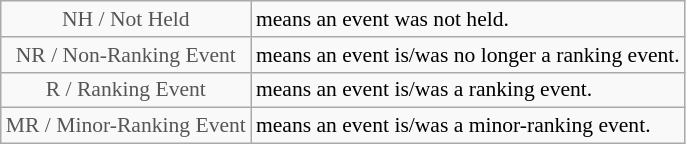<table class="wikitable" style="font-size:90%">
<tr>
<td style="text-align:center; color:#555555;" colspan="4">NH / Not Held</td>
<td>means an event was not held.</td>
</tr>
<tr>
<td style="text-align:center; color:#555555;" colspan="4">NR / Non-Ranking Event</td>
<td>means an event is/was no longer a ranking event.</td>
</tr>
<tr>
<td style="text-align:center; color:#555555;" colspan="4">R / Ranking Event</td>
<td>means an event is/was a ranking event.</td>
</tr>
<tr>
<td style="text-align:center; color:#555555;" colspan="4">MR / Minor-Ranking Event</td>
<td>means an event is/was a minor-ranking event.</td>
</tr>
</table>
